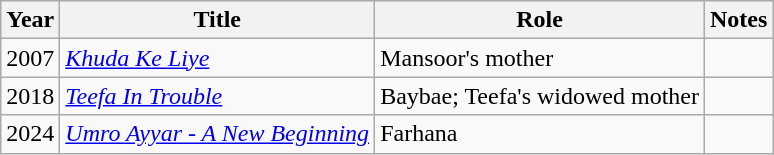<table class="wikitable">
<tr>
<th>Year</th>
<th>Title</th>
<th>Role</th>
<th>Notes</th>
</tr>
<tr>
<td>2007</td>
<td><em><a href='#'>Khuda Ke Liye</a></em></td>
<td>Mansoor's mother</td>
<td></td>
</tr>
<tr Main Hoon Shahid Afridi 2013>
<td>2018</td>
<td><em><a href='#'>Teefa In Trouble</a></em></td>
<td>Baybae; Teefa's widowed mother</td>
<td></td>
</tr>
<tr>
<td>2024</td>
<td><em><a href='#'>Umro Ayyar - A New Beginning</a></em></td>
<td>Farhana</td>
<td></td>
</tr>
</table>
